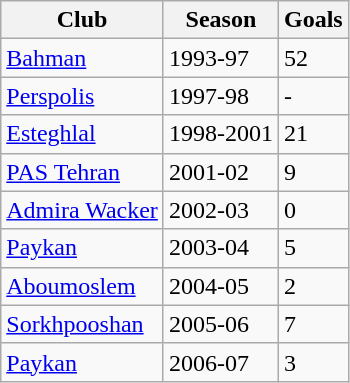<table class="wikitable">
<tr>
<th>Club</th>
<th>Season</th>
<th>Goals</th>
</tr>
<tr>
<td><a href='#'>Bahman</a></td>
<td>1993-97</td>
<td>52</td>
</tr>
<tr>
<td><a href='#'>Perspolis</a></td>
<td>1997-98</td>
<td>-</td>
</tr>
<tr>
<td><a href='#'>Esteghlal</a></td>
<td>1998-2001</td>
<td>21</td>
</tr>
<tr>
<td><a href='#'>PAS Tehran</a></td>
<td>2001-02</td>
<td>9</td>
</tr>
<tr>
<td><a href='#'>Admira Wacker</a></td>
<td>2002-03</td>
<td>0</td>
</tr>
<tr>
<td><a href='#'>Paykan</a></td>
<td>2003-04</td>
<td>5</td>
</tr>
<tr>
<td><a href='#'>Aboumoslem</a></td>
<td>2004-05</td>
<td>2</td>
</tr>
<tr>
<td><a href='#'>Sorkhpooshan</a></td>
<td>2005-06</td>
<td>7</td>
</tr>
<tr>
<td><a href='#'>Paykan</a></td>
<td>2006-07</td>
<td>3</td>
</tr>
</table>
